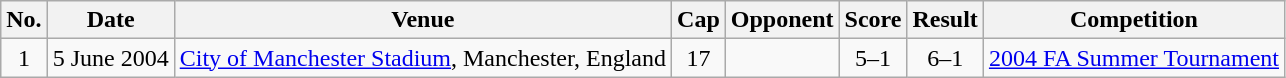<table class="wikitable sortable">
<tr>
<th scope="col">No.</th>
<th scope="col">Date</th>
<th scope="col">Venue</th>
<th scope="col">Cap</th>
<th scope="col">Opponent</th>
<th scope="col">Score</th>
<th scope="col">Result</th>
<th scope="col">Competition</th>
</tr>
<tr>
<td align="center">1</td>
<td>5 June 2004</td>
<td><a href='#'>City of Manchester Stadium</a>, Manchester, England</td>
<td align="center">17</td>
<td></td>
<td align="center">5–1</td>
<td align="center">6–1</td>
<td><a href='#'>2004 FA Summer Tournament</a></td>
</tr>
</table>
